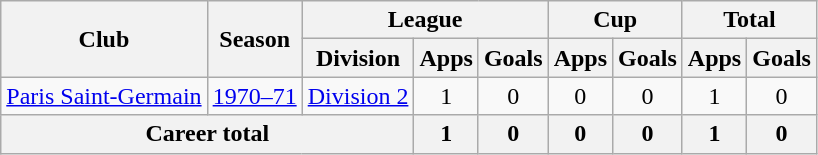<table class="wikitable" style="text-align:center">
<tr>
<th rowspan="2">Club</th>
<th rowspan="2">Season</th>
<th colspan="3">League</th>
<th colspan="2">Cup</th>
<th colspan="2">Total</th>
</tr>
<tr>
<th>Division</th>
<th>Apps</th>
<th>Goals</th>
<th>Apps</th>
<th>Goals</th>
<th>Apps</th>
<th>Goals</th>
</tr>
<tr>
<td><a href='#'>Paris Saint-Germain</a></td>
<td><a href='#'>1970–71</a></td>
<td><a href='#'>Division 2</a></td>
<td>1</td>
<td>0</td>
<td>0</td>
<td>0</td>
<td>1</td>
<td>0</td>
</tr>
<tr>
<th colspan="3">Career total</th>
<th>1</th>
<th>0</th>
<th>0</th>
<th>0</th>
<th>1</th>
<th>0</th>
</tr>
</table>
